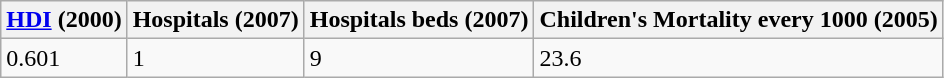<table class="wikitable">
<tr>
<th><a href='#'>HDI</a> (2000)</th>
<th>Hospitals (2007)</th>
<th>Hospitals beds (2007)</th>
<th>Children's Mortality every 1000 (2005)</th>
</tr>
<tr>
<td>0.601</td>
<td>1</td>
<td>9</td>
<td>23.6</td>
</tr>
</table>
